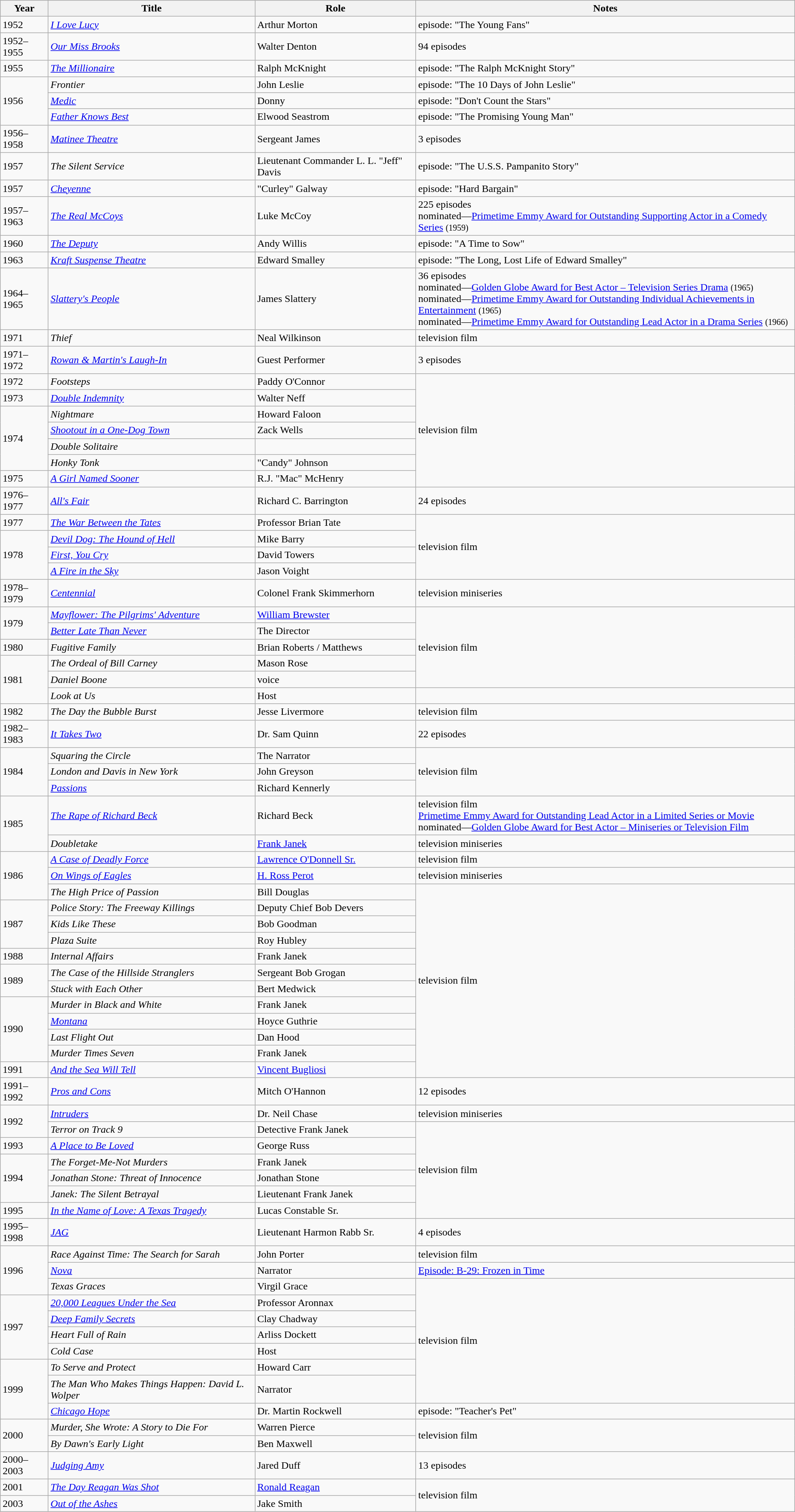<table class="wikitable sortable">
<tr>
<th>Year</th>
<th>Title</th>
<th>Role</th>
<th class="unsortable">Notes</th>
</tr>
<tr>
<td>1952</td>
<td><em><a href='#'>I Love Lucy</a></em></td>
<td>Arthur Morton</td>
<td>episode: "The Young Fans"</td>
</tr>
<tr>
<td>1952–1955</td>
<td><em><a href='#'>Our Miss Brooks</a></em></td>
<td>Walter Denton</td>
<td>94 episodes</td>
</tr>
<tr>
<td>1955</td>
<td><em><a href='#'>The Millionaire</a></em></td>
<td>Ralph McKnight</td>
<td>episode: "The Ralph McKnight Story"</td>
</tr>
<tr>
<td rowspan="3">1956</td>
<td><em>Frontier</em></td>
<td>John Leslie</td>
<td>episode: "The 10 Days of John Leslie"</td>
</tr>
<tr>
<td><em><a href='#'>Medic</a></em></td>
<td>Donny</td>
<td>episode: "Don't Count the Stars"</td>
</tr>
<tr>
<td><em><a href='#'>Father Knows Best</a></em></td>
<td>Elwood Seastrom</td>
<td>episode: "The Promising Young Man"</td>
</tr>
<tr>
<td>1956–1958</td>
<td><em><a href='#'>Matinee Theatre</a></em></td>
<td>Sergeant James</td>
<td>3 episodes</td>
</tr>
<tr>
<td>1957</td>
<td><em>The Silent Service</em></td>
<td>Lieutenant Commander L. L. "Jeff" Davis</td>
<td>episode: "The U.S.S. Pampanito Story"</td>
</tr>
<tr>
<td>1957</td>
<td><em><a href='#'>Cheyenne</a></em></td>
<td>"Curley" Galway</td>
<td>episode: "Hard Bargain"</td>
</tr>
<tr>
<td>1957–1963</td>
<td><em><a href='#'>The Real McCoys</a></em></td>
<td>Luke McCoy</td>
<td>225 episodes<br>nominated—<a href='#'>Primetime Emmy Award for Outstanding Supporting Actor in a Comedy Series</a> <small>(1959)</small></td>
</tr>
<tr>
<td>1960</td>
<td><em><a href='#'>The Deputy</a></em></td>
<td>Andy Willis</td>
<td>episode: "A Time to Sow"</td>
</tr>
<tr>
<td>1963</td>
<td><em><a href='#'>Kraft Suspense Theatre</a></em></td>
<td>Edward Smalley</td>
<td>episode: "The Long, Lost Life of Edward Smalley"</td>
</tr>
<tr>
<td>1964–1965</td>
<td><em><a href='#'>Slattery's People</a></em></td>
<td>James Slattery</td>
<td>36 episodes<br>nominated—<a href='#'>Golden Globe Award for Best Actor – Television Series Drama</a> <small>(1965)</small><br>nominated—<a href='#'>Primetime Emmy Award for Outstanding Individual Achievements in Entertainment</a> <small>(1965)</small><br>nominated—<a href='#'>Primetime Emmy Award for Outstanding Lead Actor in a Drama Series</a> <small>(1966)</small></td>
</tr>
<tr>
<td>1971</td>
<td><em>Thief</em></td>
<td>Neal Wilkinson</td>
<td>television film</td>
</tr>
<tr>
<td>1971–1972</td>
<td><em><a href='#'>Rowan & Martin's Laugh-In</a></em></td>
<td>Guest Performer</td>
<td>3 episodes</td>
</tr>
<tr>
<td>1972</td>
<td><em>Footsteps</em></td>
<td>Paddy O'Connor</td>
<td rowspan="7">television film</td>
</tr>
<tr>
<td>1973</td>
<td><em><a href='#'>Double Indemnity</a></em></td>
<td>Walter Neff</td>
</tr>
<tr>
<td rowspan="4">1974</td>
<td><em>Nightmare</em></td>
<td>Howard Faloon</td>
</tr>
<tr>
<td><em><a href='#'>Shootout in a One-Dog Town</a></em></td>
<td>Zack Wells</td>
</tr>
<tr>
<td><em>Double Solitaire</em></td>
<td></td>
</tr>
<tr>
<td><em>Honky Tonk</em></td>
<td>"Candy" Johnson</td>
</tr>
<tr>
<td>1975</td>
<td><em><a href='#'>A Girl Named Sooner</a></em></td>
<td>R.J. "Mac" McHenry</td>
</tr>
<tr>
<td>1976–1977</td>
<td><em><a href='#'>All's Fair</a></em></td>
<td>Richard C. Barrington</td>
<td>24 episodes</td>
</tr>
<tr>
<td>1977</td>
<td><em><a href='#'>The War Between the Tates</a></em></td>
<td>Professor Brian Tate</td>
<td rowspan="4">television film</td>
</tr>
<tr>
<td rowspan="3">1978</td>
<td><em><a href='#'>Devil Dog: The Hound of Hell</a></em></td>
<td>Mike Barry</td>
</tr>
<tr>
<td><em><a href='#'>First, You Cry</a></em></td>
<td>David Towers</td>
</tr>
<tr>
<td><em><a href='#'>A Fire in the Sky</a></em></td>
<td>Jason Voight</td>
</tr>
<tr>
<td>1978–1979</td>
<td><em><a href='#'>Centennial</a></em></td>
<td>Colonel Frank Skimmerhorn</td>
<td>television miniseries</td>
</tr>
<tr>
<td rowspan="2">1979</td>
<td><em><a href='#'>Mayflower: The Pilgrims' Adventure</a></em></td>
<td><a href='#'>William Brewster</a></td>
<td rowspan="5">television film</td>
</tr>
<tr>
<td><em><a href='#'>Better Late Than Never</a></em></td>
<td>The Director</td>
</tr>
<tr>
<td>1980</td>
<td><em>Fugitive Family</em></td>
<td>Brian Roberts / Matthews</td>
</tr>
<tr>
<td rowspan="3">1981</td>
<td><em>The Ordeal of Bill Carney</em></td>
<td>Mason Rose</td>
</tr>
<tr>
<td><em>Daniel Boone</em></td>
<td>voice</td>
</tr>
<tr>
<td><em>Look at Us</em></td>
<td>Host</td>
<td></td>
</tr>
<tr>
<td>1982</td>
<td><em>The Day the Bubble Burst</em></td>
<td>Jesse Livermore</td>
<td>television film</td>
</tr>
<tr>
<td>1982–1983</td>
<td><em><a href='#'>It Takes Two</a></em></td>
<td>Dr. Sam Quinn</td>
<td>22 episodes</td>
</tr>
<tr>
<td rowspan="3">1984</td>
<td><em>Squaring the Circle</em></td>
<td>The Narrator</td>
<td rowspan="3">television film</td>
</tr>
<tr>
<td><em>London and Davis in New York</em></td>
<td>John Greyson</td>
</tr>
<tr>
<td><em><a href='#'>Passions</a></em></td>
<td>Richard Kennerly</td>
</tr>
<tr>
<td rowspan="2">1985</td>
<td><em><a href='#'>The Rape of Richard Beck</a></em></td>
<td>Richard Beck</td>
<td>television film<br><a href='#'>Primetime Emmy Award for Outstanding Lead Actor in a Limited Series or Movie</a><br>nominated—<a href='#'>Golden Globe Award for Best Actor – Miniseries or Television Film</a></td>
</tr>
<tr>
<td><em>Doubletake</em></td>
<td><a href='#'>Frank Janek</a></td>
<td>television miniseries</td>
</tr>
<tr>
<td rowspan="3">1986</td>
<td><em><a href='#'>A Case of Deadly Force</a></em></td>
<td><a href='#'>Lawrence O'Donnell Sr.</a></td>
<td>television film</td>
</tr>
<tr>
<td><em><a href='#'>On Wings of Eagles</a></em></td>
<td><a href='#'>H. Ross Perot</a></td>
<td>television miniseries</td>
</tr>
<tr>
<td><em>The High Price of Passion</em></td>
<td>Bill Douglas</td>
<td rowspan="12">television film</td>
</tr>
<tr>
<td rowspan="3">1987</td>
<td><em>Police Story: The Freeway Killings</em></td>
<td>Deputy Chief Bob Devers</td>
</tr>
<tr>
<td><em>Kids Like These</em></td>
<td>Bob Goodman</td>
</tr>
<tr>
<td><em>Plaza Suite</em></td>
<td>Roy Hubley</td>
</tr>
<tr>
<td>1988</td>
<td><em>Internal Affairs</em></td>
<td>Frank Janek</td>
</tr>
<tr>
<td rowspan="2">1989</td>
<td><em>The Case of the Hillside Stranglers</em></td>
<td>Sergeant Bob Grogan</td>
</tr>
<tr>
<td><em>Stuck with Each Other</em></td>
<td>Bert Medwick</td>
</tr>
<tr>
<td rowspan="4">1990</td>
<td><em>Murder in Black and White</em></td>
<td>Frank Janek</td>
</tr>
<tr>
<td><em><a href='#'>Montana</a></em></td>
<td>Hoyce Guthrie</td>
</tr>
<tr>
<td><em>Last Flight Out</em></td>
<td>Dan Hood</td>
</tr>
<tr>
<td><em>Murder Times Seven</em></td>
<td>Frank Janek</td>
</tr>
<tr>
<td>1991</td>
<td><em><a href='#'>And the Sea Will Tell</a></em></td>
<td><a href='#'>Vincent Bugliosi</a></td>
</tr>
<tr>
<td>1991–1992</td>
<td><em><a href='#'>Pros and Cons</a></em></td>
<td>Mitch O'Hannon</td>
<td>12 episodes</td>
</tr>
<tr>
<td rowspan="2">1992</td>
<td><em><a href='#'>Intruders</a></em></td>
<td>Dr. Neil Chase</td>
<td>television miniseries</td>
</tr>
<tr>
<td><em>Terror on Track 9</em></td>
<td>Detective Frank Janek</td>
<td rowspan="6">television film</td>
</tr>
<tr>
<td>1993</td>
<td><em><a href='#'>A Place to Be Loved</a></em></td>
<td>George Russ</td>
</tr>
<tr>
<td rowspan="3">1994</td>
<td><em>The Forget-Me-Not Murders</em></td>
<td>Frank Janek</td>
</tr>
<tr>
<td><em>Jonathan Stone: Threat of Innocence</em></td>
<td>Jonathan Stone</td>
</tr>
<tr>
<td><em>Janek: The Silent Betrayal</em></td>
<td>Lieutenant Frank Janek</td>
</tr>
<tr>
<td>1995</td>
<td><em><a href='#'>In the Name of Love: A Texas Tragedy</a></em></td>
<td>Lucas Constable Sr.</td>
</tr>
<tr>
<td>1995–1998</td>
<td><em><a href='#'>JAG</a></em></td>
<td>Lieutenant Harmon Rabb Sr.</td>
<td>4 episodes</td>
</tr>
<tr>
<td rowspan="3">1996</td>
<td><em>Race Against Time: The Search for Sarah</em></td>
<td>John Porter</td>
<td>television film</td>
</tr>
<tr>
<td><em><a href='#'>Nova</a></em></td>
<td>Narrator</td>
<td><a href='#'>Episode: B-29: Frozen in Time</a></td>
</tr>
<tr>
<td><em>Texas Graces</em></td>
<td>Virgil Grace</td>
<td rowspan="7">television film</td>
</tr>
<tr>
<td rowspan="4">1997</td>
<td><em><a href='#'>20,000 Leagues Under the Sea</a></em></td>
<td>Professor Aronnax</td>
</tr>
<tr>
<td><em><a href='#'>Deep Family Secrets</a></em></td>
<td>Clay Chadway</td>
</tr>
<tr>
<td><em>Heart Full of Rain</em></td>
<td>Arliss Dockett</td>
</tr>
<tr>
<td><em>Cold Case</em></td>
<td>Host</td>
</tr>
<tr>
<td rowspan="3">1999</td>
<td><em>To Serve and Protect</em></td>
<td>Howard Carr</td>
</tr>
<tr>
<td><em>The Man Who Makes Things Happen: David L. Wolper</em></td>
<td>Narrator</td>
</tr>
<tr>
<td><em><a href='#'>Chicago Hope</a></em></td>
<td>Dr. Martin Rockwell</td>
<td>episode: "Teacher's Pet"</td>
</tr>
<tr>
<td rowspan="2">2000</td>
<td><em>Murder, She Wrote: A Story to Die For</em></td>
<td>Warren Pierce</td>
<td rowspan="2">television film</td>
</tr>
<tr>
<td><em>By Dawn's Early Light</em></td>
<td>Ben Maxwell</td>
</tr>
<tr>
<td>2000–2003</td>
<td><em><a href='#'>Judging Amy</a></em></td>
<td>Jared Duff</td>
<td>13 episodes</td>
</tr>
<tr>
<td>2001</td>
<td><em><a href='#'>The Day Reagan Was Shot</a></em></td>
<td><a href='#'>Ronald Reagan</a></td>
<td rowspan="2">television film</td>
</tr>
<tr>
<td>2003</td>
<td><em><a href='#'>Out of the Ashes</a></em></td>
<td>Jake Smith</td>
</tr>
</table>
